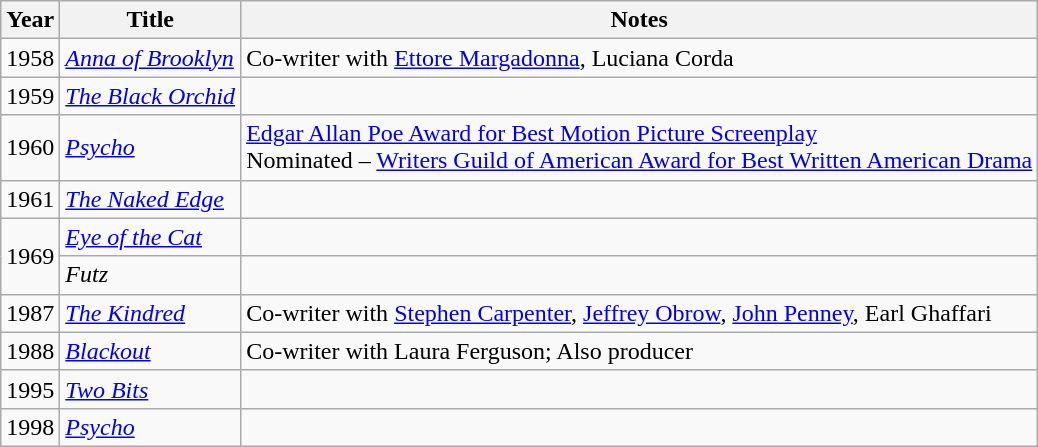<table class="wikitable">
<tr>
<th>Year</th>
<th>Title</th>
<th>Notes</th>
</tr>
<tr>
<td>1958</td>
<td><em><a href='#'>Anna of Brooklyn</a></em></td>
<td>Co-writer with <a href='#'>Ettore Margadonna</a>, Luciana Corda</td>
</tr>
<tr>
<td>1959</td>
<td><em><a href='#'>The Black Orchid</a></em></td>
<td></td>
</tr>
<tr>
<td>1960</td>
<td><em><a href='#'>Psycho</a></em></td>
<td><a href='#'>Edgar Allan Poe Award for Best Motion Picture Screenplay</a><br>Nominated – <a href='#'>Writers Guild of American Award for Best Written American Drama</a></td>
</tr>
<tr>
<td>1961</td>
<td><em><a href='#'>The Naked Edge</a></em></td>
<td></td>
</tr>
<tr>
<td rowspan="2">1969</td>
<td><em><a href='#'>Eye of the Cat</a></em></td>
<td></td>
</tr>
<tr>
<td><em>Futz</em></td>
<td></td>
</tr>
<tr>
<td>1987</td>
<td><em><a href='#'>The Kindred</a></em></td>
<td>Co-writer with <a href='#'>Stephen Carpenter</a>, <a href='#'>Jeffrey Obrow</a>, <a href='#'>John Penney</a>, Earl Ghaffari</td>
</tr>
<tr>
<td>1988</td>
<td><em><a href='#'>Blackout</a></em></td>
<td>Co-writer with Laura Ferguson; Also producer</td>
</tr>
<tr>
<td>1995</td>
<td><em><a href='#'>Two Bits</a></em></td>
<td></td>
</tr>
<tr>
<td>1998</td>
<td><em><a href='#'>Psycho</a></em></td>
<td></td>
</tr>
</table>
